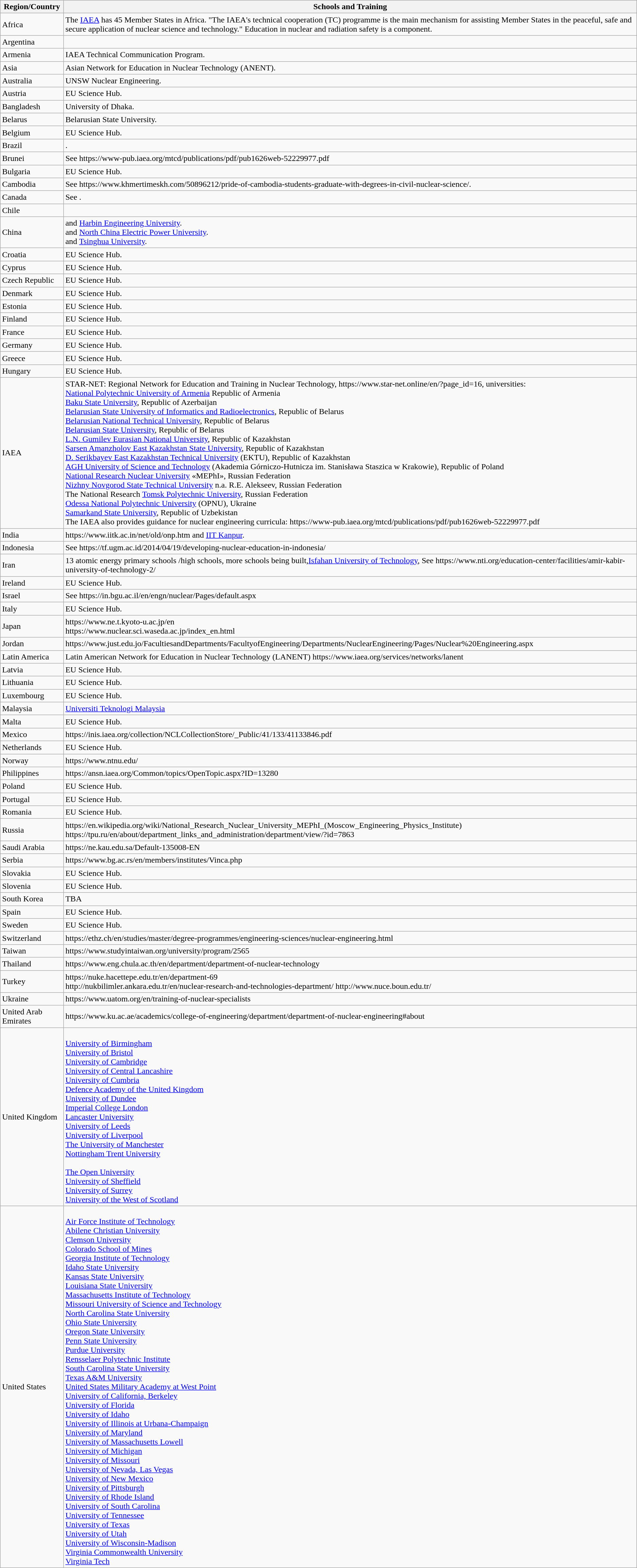<table class="wikitable">
<tr>
<th>Region/Country</th>
<th>Schools and Training</th>
</tr>
<tr>
<td>Africa</td>
<td>The <a href='#'>IAEA</a> has 45 Member States in Africa.  "The IAEA's technical cooperation (TC) programme is the main mechanism for assisting Member States in the peaceful, safe and secure application of nuclear science and technology." Education in nuclear and radiation safety is a component.</td>
</tr>
<tr>
<td>Argentina</td>
<td></td>
</tr>
<tr>
<td>Armenia</td>
<td>IAEA Technical Communication Program.</td>
</tr>
<tr>
<td>Asia</td>
<td>Asian Network for Education in Nuclear Technology (ANENT).</td>
</tr>
<tr>
<td>Australia</td>
<td>UNSW Nuclear Engineering.</td>
</tr>
<tr>
<td>Austria</td>
<td>EU Science Hub.</td>
</tr>
<tr>
<td>Bangladesh</td>
<td>University of Dhaka.</td>
</tr>
<tr>
<td>Belarus</td>
<td>Belarusian State University.</td>
</tr>
<tr>
<td>Belgium</td>
<td>EU Science Hub.</td>
</tr>
<tr>
<td>Brazil</td>
<td>.</td>
</tr>
<tr>
<td>Brunei</td>
<td>See https://www-pub.iaea.org/mtcd/publications/pdf/pub1626web-52229977.pdf</td>
</tr>
<tr>
<td>Bulgaria</td>
<td>EU Science Hub.</td>
</tr>
<tr>
<td>Cambodia</td>
<td>See https://www.khmertimeskh.com/50896212/pride-of-cambodia-students-graduate-with-degrees-in-civil-nuclear-science/.</td>
</tr>
<tr>
<td>Canada</td>
<td>See .</td>
</tr>
<tr>
<td>Chile</td>
<td></td>
</tr>
<tr>
<td>China</td>
<td> and <a href='#'>Harbin Engineering University</a>.<br> and <a href='#'>North China Electric Power University</a>.<br> and <a href='#'>Tsinghua University</a>.</td>
</tr>
<tr>
<td>Croatia</td>
<td>EU Science Hub.</td>
</tr>
<tr>
<td>Cyprus</td>
<td>EU Science Hub.</td>
</tr>
<tr>
<td>Czech Republic</td>
<td>EU Science Hub.</td>
</tr>
<tr>
<td>Denmark</td>
<td>EU Science Hub.</td>
</tr>
<tr>
<td>Estonia</td>
<td>EU Science Hub.</td>
</tr>
<tr>
<td>Finland</td>
<td>EU Science Hub.</td>
</tr>
<tr>
<td>France</td>
<td>EU Science Hub.</td>
</tr>
<tr>
<td>Germany</td>
<td>EU Science Hub.</td>
</tr>
<tr>
<td>Greece</td>
<td>EU Science Hub.</td>
</tr>
<tr>
<td>Hungary</td>
<td>EU Science Hub.</td>
</tr>
<tr>
<td>IAEA</td>
<td>STAR-NET: Regional Network for Education and Training in Nuclear Technology, https://www.star-net.online/en/?page_id=16, universities:<br><a href='#'>National Polytechnic University of Armenia</a>
Republic of Armenia<br><a href='#'>Baku State University</a>, Republic of Azerbaijan<br><a href='#'>Belarusian State University of Informatics and Radioelectronics</a>, Republic of Belarus<br><a href='#'>Belarusian National Technical University</a>, Republic of Belarus<br><a href='#'>Belarusian State University</a>, Republic of Belarus<br><a href='#'>L.N. Gumilev Eurasian National University</a>, Republic of Kazakhstan<br><a href='#'>Sarsen Amanzholov East Kazakhstan State University</a>, Republic of Kazakhstan<br><a href='#'>D. Serikbayev East Kazakhstan Technical University</a> (EKTU), Republic of Kazakhstan<br><a href='#'>AGH University of Science and Technology</a> (Akademia Górniczo-Hutnicza im. Stanisława Staszica w Krakowie), Republic of Poland<br><a href='#'>National Research Nuclear University</a> «MEPhI», Russian Federation<br><a href='#'>Nizhny Novgorod State Technical University</a> n.a. R.E. Alekseev, Russian Federation<br>The National Research <a href='#'>Tomsk Polytechnic University</a>, Russian Federation<br><a href='#'>Odessa National Polytechnic University</a> (OPNU), Ukraine<br><a href='#'>Samarkand State University</a>, Republic of Uzbekistan<br>The IAEA also provides guidance for nuclear engineering curricula: https://www-pub.iaea.org/mtcd/publications/pdf/pub1626web-52229977.pdf</td>
</tr>
<tr>
<td>India</td>
<td>https://www.iitk.ac.in/net/old/onp.htm and <a href='#'>IIT Kanpur</a>.</td>
</tr>
<tr>
<td>Indonesia</td>
<td>See https://tf.ugm.ac.id/2014/04/19/developing-nuclear-education-in-indonesia/</td>
</tr>
<tr>
<td>Iran</td>
<td>13 atomic energy primary schools /high schools, more schools being built,<a href='#'>Isfahan University of Technology</a>, See https://www.nti.org/education-center/facilities/amir-kabir-university-of-technology-2/</td>
</tr>
<tr>
<td>Ireland</td>
<td>EU Science Hub.</td>
</tr>
<tr>
<td>Israel</td>
<td>See https://in.bgu.ac.il/en/engn/nuclear/Pages/default.aspx</td>
</tr>
<tr>
<td>Italy</td>
<td>EU Science Hub.</td>
</tr>
<tr>
<td>Japan</td>
<td>https://www.ne.t.kyoto-u.ac.jp/en<br>https://www.nuclear.sci.waseda.ac.jp/index_en.html</td>
</tr>
<tr>
<td>Jordan</td>
<td>https://www.just.edu.jo/FacultiesandDepartments/FacultyofEngineering/Departments/NuclearEngineering/Pages/Nuclear%20Engineering.aspx</td>
</tr>
<tr>
<td>Latin America</td>
<td>Latin American Network for Education in Nuclear Technology (LANENT) https://www.iaea.org/services/networks/lanent</td>
</tr>
<tr>
<td>Latvia</td>
<td>EU Science Hub.</td>
</tr>
<tr>
<td>Lithuania</td>
<td>EU Science Hub.</td>
</tr>
<tr>
<td>Luxembourg</td>
<td>EU Science Hub.</td>
</tr>
<tr>
<td>Malaysia</td>
<td><a href='#'>Universiti Teknologi Malaysia</a></td>
</tr>
<tr>
<td>Malta</td>
<td>EU Science Hub.</td>
</tr>
<tr>
<td>Mexico</td>
<td>https://inis.iaea.org/collection/NCLCollectionStore/_Public/41/133/41133846.pdf</td>
</tr>
<tr>
<td>Netherlands</td>
<td>EU Science Hub.</td>
</tr>
<tr>
<td>Norway</td>
<td>https://www.ntnu.edu/</td>
</tr>
<tr>
<td>Philippines</td>
<td>https://ansn.iaea.org/Common/topics/OpenTopic.aspx?ID=13280</td>
</tr>
<tr>
<td>Poland</td>
<td>EU Science Hub.</td>
</tr>
<tr>
<td>Portugal</td>
<td>EU Science Hub.</td>
</tr>
<tr>
<td>Romania</td>
<td>EU Science Hub.</td>
</tr>
<tr>
<td>Russia</td>
<td>https://en.wikipedia.org/wiki/National_Research_Nuclear_University_MEPhI_(Moscow_Engineering_Physics_Institute)<br>https://tpu.ru/en/about/department_links_and_administration/department/view/?id=7863</td>
</tr>
<tr>
<td>Saudi Arabia</td>
<td>https://ne.kau.edu.sa/Default-135008-EN</td>
</tr>
<tr>
<td>Serbia</td>
<td>https://www.bg.ac.rs/en/members/institutes/Vinca.php</td>
</tr>
<tr>
<td>Slovakia</td>
<td>EU Science Hub.</td>
</tr>
<tr>
<td>Slovenia</td>
<td>EU Science Hub.</td>
</tr>
<tr>
<td>South Korea</td>
<td>TBA</td>
</tr>
<tr>
<td>Spain</td>
<td>EU Science Hub.</td>
</tr>
<tr>
<td>Sweden</td>
<td>EU Science Hub.</td>
</tr>
<tr>
<td>Switzerland</td>
<td>https://ethz.ch/en/studies/master/degree-programmes/engineering-sciences/nuclear-engineering.html</td>
</tr>
<tr>
<td>Taiwan</td>
<td>https://www.studyintaiwan.org/university/program/2565</td>
</tr>
<tr>
<td>Thailand</td>
<td>https://www.eng.chula.ac.th/en/department/department-of-nuclear-technology</td>
</tr>
<tr>
<td>Turkey</td>
<td>https://nuke.hacettepe.edu.tr/en/department-69<br>http://nukbilimler.ankara.edu.tr/en/nuclear-research-and-technologies-department/
http://www.nuce.boun.edu.tr/</td>
</tr>
<tr>
<td>Ukraine</td>
<td>https://www.uatom.org/en/training-of-nuclear-specialists</td>
</tr>
<tr>
<td>United Arab Emirates</td>
<td>https://www.ku.ac.ae/academics/college-of-engineering/department/department-of-nuclear-engineering#about</td>
</tr>
<tr>
<td>United Kingdom</td>
<td><br><a href='#'>University of Birmingham</a><br><a href='#'>University of Bristol</a><br><a href='#'>University of Cambridge</a><br><a href='#'>University of Central Lancashire</a><br><a href='#'>University of Cumbria</a><br><a href='#'>Defence Academy of the United Kingdom</a><br><a href='#'>University of Dundee</a><br><a href='#'>Imperial College London</a><br><a href='#'>Lancaster University</a><br><a href='#'>University of Leeds</a><br><a href='#'>University of Liverpool</a><br><a href='#'>The University of Manchester</a><br><a href='#'>Nottingham Trent University</a><br><br><a href='#'>The Open University</a><br><a href='#'>University of Sheffield</a><br><a href='#'>University of Surrey</a><br><a href='#'>University of the West of Scotland</a></td>
</tr>
<tr>
<td>United States</td>
<td><br><a href='#'>Air Force Institute of Technology</a><br><a href='#'>Abilene Christian University</a><br><a href='#'>Clemson University</a><br><a href='#'>Colorado School of Mines</a><br><a href='#'>Georgia Institute of Technology</a><br><a href='#'>Idaho State University</a><br><a href='#'>Kansas State University</a><br><a href='#'>Louisiana State University</a><br><a href='#'>Massachusetts Institute of Technology</a><br><a href='#'>Missouri University of Science and Technology</a><br><a href='#'>North Carolina State University</a><br><a href='#'>Ohio State University</a><br><a href='#'>Oregon State University</a><br><a href='#'>Penn State University</a><br><a href='#'>Purdue University</a><br><a href='#'>Rensselaer Polytechnic Institute</a><br><a href='#'>South Carolina State University</a><br><a href='#'>Texas A&M University</a><br><a href='#'>United States Military Academy at West Point</a><br><a href='#'>University of California, Berkeley</a><br><a href='#'>University of Florida</a><br><a href='#'>University of Idaho</a><br><a href='#'>University of Illinois at Urbana-Champaign</a><br><a href='#'>University of Maryland</a><br><a href='#'>University of Massachusetts Lowell</a><br><a href='#'>University of Michigan</a><br><a href='#'>University of Missouri</a><br><a href='#'>University of Nevada, Las Vegas</a><br><a href='#'>University of New Mexico</a><br><a href='#'>University of Pittsburgh</a><br><a href='#'>University of Rhode Island</a><br><a href='#'>University of South Carolina</a><br><a href='#'>University of Tennessee</a><br><a href='#'>University of Texas</a><br><a href='#'>University of Utah</a><br><a href='#'>University of Wisconsin-Madison</a><br><a href='#'>Virginia Commonwealth University</a><br><a href='#'>Virginia Tech</a></td>
</tr>
</table>
